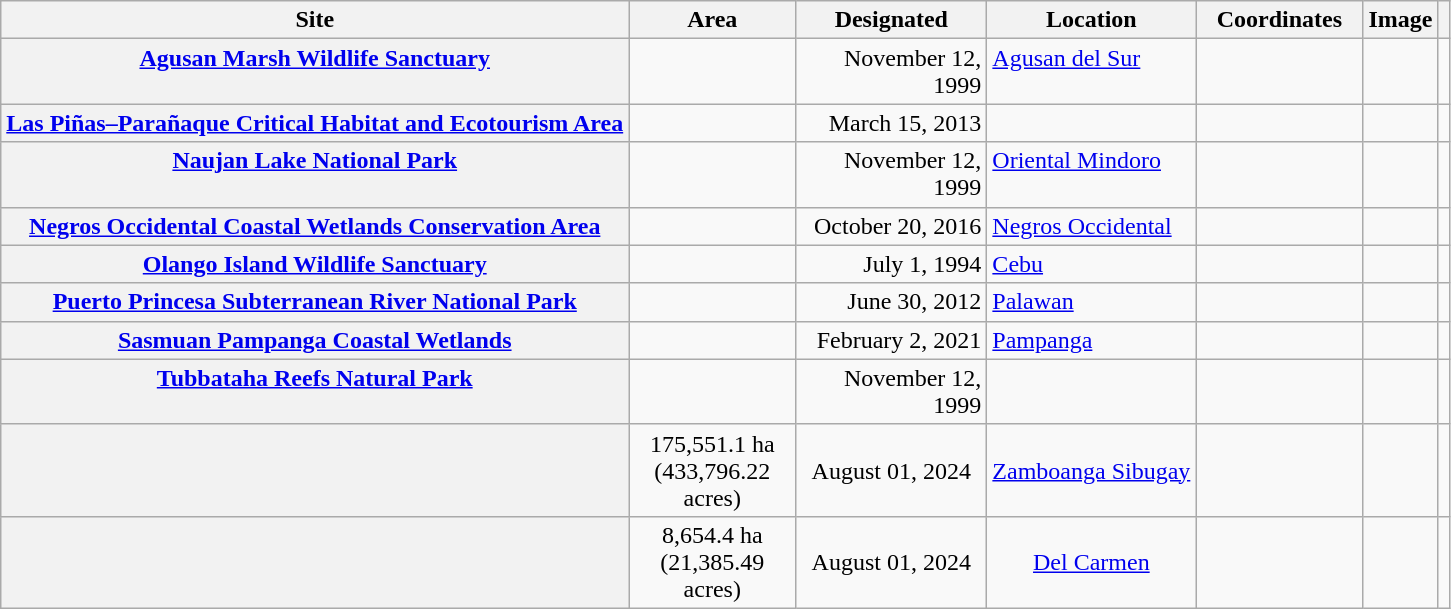<table class="wikitable sortable plainrowheaders" style="text-align:center;">
<tr>
<th scope="col">Site</th>
<th scope="col" style="width:6.5em;">Area</th>
<th scope="col" style="width:7.5em;">Designated</th>
<th scope="col">Location</th>
<th scope="col" style="width:6.5em;" data-sort-type=number">Coordinates</th>
<th scope="col" class="unsortable">Image</th>
<th scope="col" class="unsortable"></th>
</tr>
<tr style="vertical-align:top;">
<th scope="row"><a href='#'>Agusan Marsh Wildlife Sanctuary</a></th>
<td style="text-align:right;"></td>
<td style="text-align:right;">November 12, 1999</td>
<td style="text-align:left;"><a href='#'>Agusan del Sur</a></td>
<td data-sort-value="8.28"></td>
<td></td>
<td></td>
</tr>
<tr style="vertical-align:top;">
<th scope="row"><a href='#'>Las Piñas–Parañaque Critical Habitat and Ecotourism Area</a></th>
<td style="text-align:right;"></td>
<td style="text-align:right;">March 15, 2013</td>
<td style="text-align:left;"></td>
<td data-sort-value="14.49"></td>
<td></td>
<td></td>
</tr>
<tr style="vertical-align:top;">
<th scope="row"><a href='#'>Naujan Lake National Park</a></th>
<td style="text-align:right;"></td>
<td style="text-align:right;">November 12, 1999</td>
<td style="text-align:left;"><a href='#'>Oriental Mindoro</a></td>
<td data-sort-value="13.16"></td>
<td></td>
<td></td>
</tr>
<tr style="vertical-align:top;">
<th scope="row"><a href='#'>Negros Occidental Coastal Wetlands Conservation Area</a></th>
<td style="text-align:right;"></td>
<td style="text-align:right;">October 20, 2016</td>
<td style="text-align:left;"><a href='#'>Negros Occidental</a></td>
<td data-sort-value="8.28"></td>
<td></td>
<td></td>
</tr>
<tr style="vertical-align:top;">
<th scope="row"><a href='#'>Olango Island Wildlife Sanctuary</a></th>
<td style="text-align:right;"></td>
<td style="text-align:right;">July 1, 1994</td>
<td style="text-align:left;"><a href='#'>Cebu</a></td>
<td data-sort-value="10.26"></td>
<td></td>
<td></td>
</tr>
<tr style="vertical-align:top;">
<th scope="row"><a href='#'>Puerto Princesa Subterranean River National Park</a></th>
<td style="text-align:right;"></td>
<td style="text-align:right;">June 30, 2012</td>
<td style="text-align:left;"><a href='#'>Palawan</a></td>
<td data-sort-value="10.16"></td>
<td></td>
<td></td>
</tr>
<tr style="vertical-align:top;">
<th scope="row"><a href='#'>Sasmuan Pampanga Coastal Wetlands</a></th>
<td style="text-align:right;"></td>
<td style="text-align:right;">February 2, 2021</td>
<td style="text-align:left;"><a href='#'>Pampanga</a></td>
<td data-sort-value="8.28"></td>
<td></td>
<td></td>
</tr>
<tr style="vertical-align:top;">
<th scope="row"><a href='#'>Tubbataha Reefs Natural Park</a></th>
<td style="text-align:right;"></td>
<td style="text-align:right;">November 12, 1999</td>
<td style="text-align:left;"></td>
<td data-sort-value="8.95"></td>
<td></td>
<td></td>
</tr>
<tr>
<th></th>
<td>175,551.1 ha<br>(433,796.22 acres)</td>
<td>August 01, 2024</td>
<td><a href='#'>Zamboanga Sibugay</a></td>
<td></td>
<td></td>
<td></td>
</tr>
<tr>
<th></th>
<td>8,654.4 ha<br>(21,385.49 acres)</td>
<td>August 01, 2024</td>
<td><a href='#'>Del Carmen</a></td>
<td></td>
<td></td>
<td></td>
</tr>
</table>
